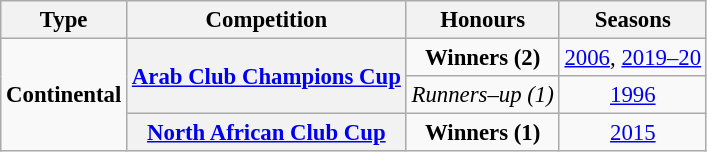<table class="wikitable plainrowheaders" style="font-size:95%; text-align:center;">
<tr>
<th>Type</th>
<th>Competition</th>
<th><strong>Honours</strong></th>
<th>Seasons</th>
</tr>
<tr>
<td rowspan="3"><strong>Continental</strong></td>
<th rowspan="2" scope="col"><a href='#'>Arab Club Champions Cup</a></th>
<td align="center"><strong>Winners (2)</strong></td>
<td><a href='#'>2006</a>, <a href='#'>2019–20</a></td>
</tr>
<tr>
<td align="center"><em>Runners–up (1)</em></td>
<td><a href='#'>1996</a></td>
</tr>
<tr>
<th scope="col"><a href='#'>North African Club Cup</a></th>
<td align="center"><strong>Winners (1)</strong></td>
<td><a href='#'>2015</a></td>
</tr>
</table>
